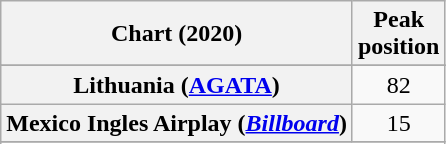<table class="wikitable sortable plainrowheaders" style="text-align:center">
<tr>
<th scope="col">Chart (2020)</th>
<th scope="col">Peak<br>position</th>
</tr>
<tr>
</tr>
<tr>
</tr>
<tr>
</tr>
<tr>
<th scope="row">Lithuania (<a href='#'>AGATA</a>)</th>
<td>82</td>
</tr>
<tr>
<th scope="row">Mexico Ingles Airplay (<em><a href='#'>Billboard</a></em>)</th>
<td>15</td>
</tr>
<tr>
</tr>
<tr>
</tr>
<tr>
</tr>
<tr>
</tr>
</table>
